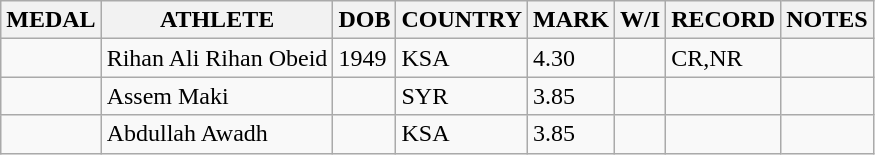<table class="wikitable">
<tr>
<th>MEDAL</th>
<th>ATHLETE</th>
<th>DOB</th>
<th>COUNTRY</th>
<th>MARK</th>
<th>W/I</th>
<th>RECORD</th>
<th>NOTES</th>
</tr>
<tr>
<td></td>
<td>Rihan Ali Rihan Obeid</td>
<td>1949</td>
<td>KSA</td>
<td>4.30</td>
<td></td>
<td>CR,NR</td>
<td></td>
</tr>
<tr>
<td></td>
<td>Assem Maki</td>
<td></td>
<td>SYR</td>
<td>3.85</td>
<td></td>
<td></td>
<td></td>
</tr>
<tr>
<td></td>
<td>Abdullah Awadh</td>
<td></td>
<td>KSA</td>
<td>3.85</td>
<td></td>
<td></td>
<td></td>
</tr>
</table>
